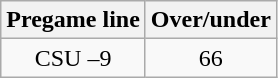<table class="wikitable">
<tr align="center">
<th style=>Pregame line</th>
<th style=>Over/under</th>
</tr>
<tr align="center">
<td>CSU –9</td>
<td>66</td>
</tr>
</table>
